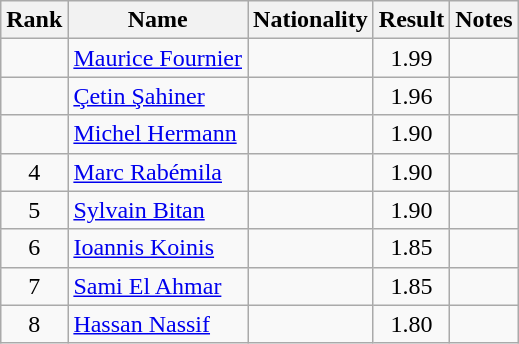<table class="wikitable sortable" style="text-align:center">
<tr>
<th>Rank</th>
<th>Name</th>
<th>Nationality</th>
<th>Result</th>
<th>Notes</th>
</tr>
<tr>
<td></td>
<td align=left><a href='#'>Maurice Fournier</a></td>
<td align=left></td>
<td>1.99</td>
<td></td>
</tr>
<tr>
<td></td>
<td align=left><a href='#'>Çetin Şahiner</a></td>
<td align=left></td>
<td>1.96</td>
<td></td>
</tr>
<tr>
<td></td>
<td align=left><a href='#'>Michel Hermann</a></td>
<td align=left></td>
<td>1.90</td>
<td></td>
</tr>
<tr>
<td>4</td>
<td align=left><a href='#'>Marc Rabémila</a></td>
<td align=left></td>
<td>1.90</td>
<td></td>
</tr>
<tr>
<td>5</td>
<td align=left><a href='#'>Sylvain Bitan</a></td>
<td align=left></td>
<td>1.90</td>
<td></td>
</tr>
<tr>
<td>6</td>
<td align=left><a href='#'>Ioannis Koinis</a></td>
<td align=left></td>
<td>1.85</td>
<td></td>
</tr>
<tr>
<td>7</td>
<td align=left><a href='#'>Sami El Ahmar</a></td>
<td align=left></td>
<td>1.85</td>
<td></td>
</tr>
<tr>
<td>8</td>
<td align=left><a href='#'>Hassan Nassif</a></td>
<td align=left></td>
<td>1.80</td>
<td></td>
</tr>
</table>
